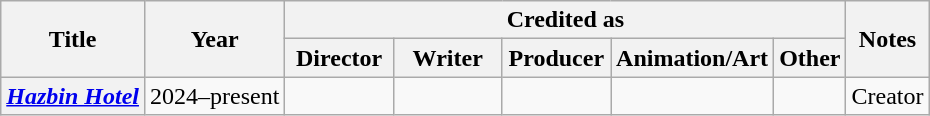<table class="wikitable plainrowheaders sortable">
<tr>
<th rowspan="2">Title</th>
<th rowspan="2">Year</th>
<th colspan="5">Credited as</th>
<th rowspan="2">Notes</th>
</tr>
<tr>
<th width="65">Director</th>
<th width="65">Writer</th>
<th width="65">Producer</th>
<th>Animation/Art</th>
<th>Other</th>
</tr>
<tr>
<th scope="row"><em><a href='#'>Hazbin Hotel</a></em></th>
<td>2024–present</td>
<td></td>
<td></td>
<td></td>
<td></td>
<td></td>
<td>Creator</td>
</tr>
</table>
